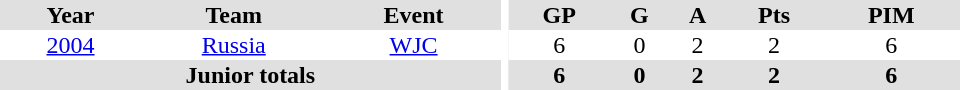<table border="0" cellpadding="1" cellspacing="0" ID="Table3" style="text-align:center; width:40em">
<tr ALIGN="center" bgcolor="#e0e0e0">
<th>Year</th>
<th>Team</th>
<th>Event</th>
<th rowspan="99" bgcolor="#ffffff"></th>
<th>GP</th>
<th>G</th>
<th>A</th>
<th>Pts</th>
<th>PIM</th>
</tr>
<tr>
<td><a href='#'>2004</a></td>
<td><a href='#'>Russia</a></td>
<td><a href='#'>WJC</a></td>
<td>6</td>
<td>0</td>
<td>2</td>
<td>2</td>
<td>6</td>
</tr>
<tr bgcolor="#e0e0e0">
<th colspan="3">Junior totals</th>
<th>6</th>
<th>0</th>
<th>2</th>
<th>2</th>
<th>6</th>
</tr>
</table>
